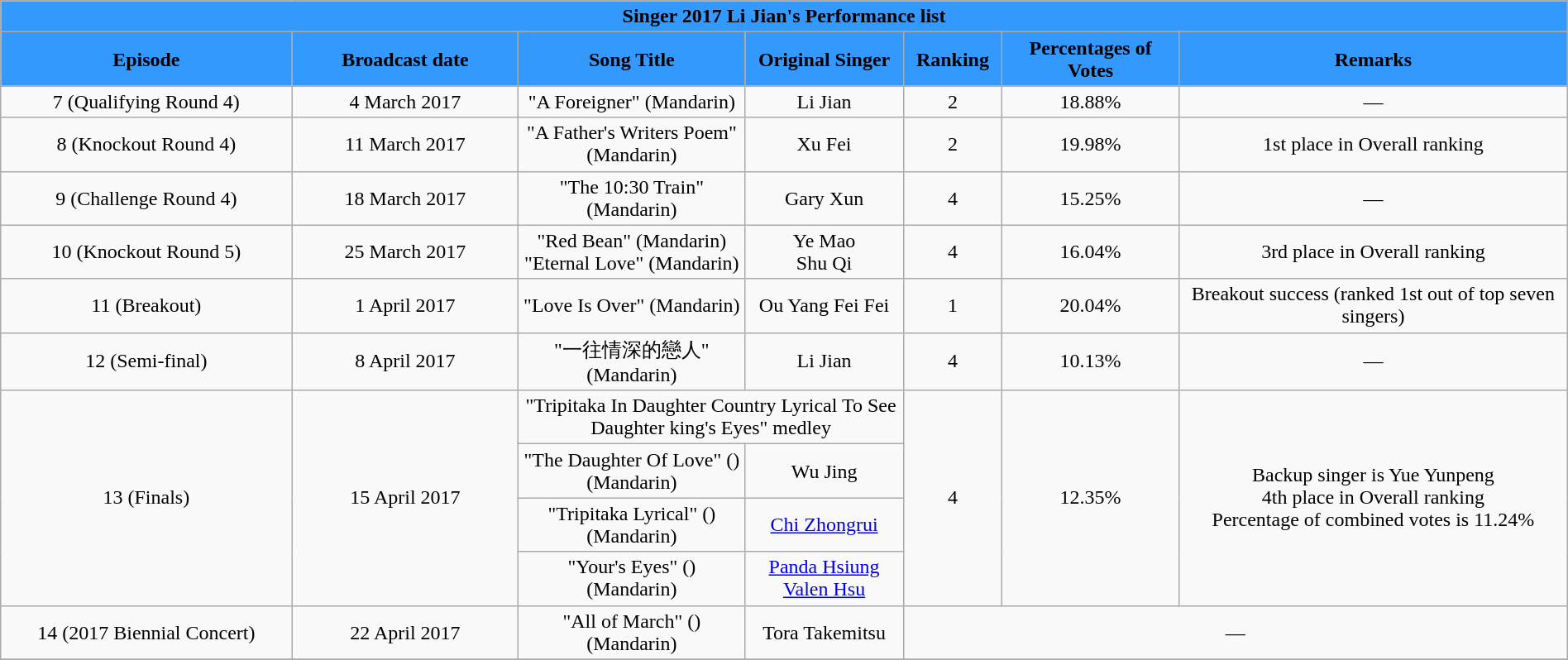<table class="wikitable sortable mw-collapsible" width="100%" style="text-align:center">
<tr align="center" style="background:#3399FF">
<td colspan="7"><div><strong>Singer 2017 Li Jian's Performance list</strong></div></td>
</tr>
<tr align="center" style="background:#3399FF">
<td style="width:9%"><strong>Episode</strong></td>
<td style="width:7%"><strong>Broadcast date</strong></td>
<td style="width:7%"><strong>Song Title</strong></td>
<td style="width:4%"><strong>Original Singer</strong></td>
<td style="width:1%"><strong>Ranking</strong></td>
<td style="width:4%"><strong>Percentages of Votes</strong></td>
<td style="width:12%"><strong>Remarks</strong></td>
</tr>
<tr>
<td>7 (Qualifying Round 4)</td>
<td>4 March 2017</td>
<td>"A Foreigner" (Mandarin)</td>
<td>Li Jian</td>
<td>2</td>
<td>18.88%</td>
<td>—</td>
</tr>
<tr>
<td>8 (Knockout Round 4)</td>
<td>11 March 2017</td>
<td>"A Father's Writers Poem" (Mandarin)</td>
<td>Xu Fei</td>
<td>2</td>
<td>19.98%</td>
<td>1st place in Overall ranking</td>
</tr>
<tr>
<td>9 (Challenge Round 4)</td>
<td>18 March 2017</td>
<td>"The 10:30 Train" (Mandarin)</td>
<td>Gary Xun</td>
<td>4</td>
<td>15.25%</td>
<td>—</td>
</tr>
<tr>
<td>10 (Knockout Round 5)</td>
<td>25 March 2017</td>
<td>"Red Bean" (Mandarin) <br>"Eternal Love" (Mandarin) <br></td>
<td>Ye Mao<br>Shu Qi</td>
<td>4</td>
<td>16.04%</td>
<td>3rd place in Overall ranking</td>
</tr>
<tr>
<td>11 (Breakout)</td>
<td>1 April 2017</td>
<td>"Love Is Over" (Mandarin)</td>
<td>Ou Yang Fei Fei</td>
<td>1</td>
<td>20.04%</td>
<td>Breakout success (ranked 1st out of top seven singers)</td>
</tr>
<tr>
<td>12 (Semi-final)</td>
<td>8 April 2017</td>
<td>"一往情深的戀人" (Mandarin)</td>
<td>Li Jian</td>
<td>4</td>
<td>10.13%</td>
<td>—</td>
</tr>
<tr>
<td rowspan="4">13 (Finals)</td>
<td rowspan="4">15 April 2017</td>
<td colspan="2">"Tripitaka In Daughter Country Lyrical To See Daughter king's Eyes" medley</td>
<td rowspan="4">4</td>
<td rowspan="4">12.35%</td>
<td rowspan="4">Backup singer is Yue Yunpeng<br>4th place in Overall ranking<br>Percentage of combined votes is 11.24%</td>
</tr>
<tr>
<td>"The Daughter Of Love" () (Mandarin)</td>
<td>Wu Jing</td>
</tr>
<tr>
<td>"Tripitaka Lyrical" () (Mandarin)</td>
<td><a href='#'>Chi Zhongrui</a></td>
</tr>
<tr>
<td>"Your's Eyes" () (Mandarin)</td>
<td><a href='#'>Panda Hsiung</a> <br> <a href='#'>Valen Hsu</a></td>
</tr>
<tr>
<td>14 (2017 Biennial Concert)</td>
<td>22 April 2017</td>
<td>"All of March" () (Mandarin)</td>
<td>Tora Takemitsu</td>
<td colspan="3">—</td>
</tr>
<tr>
</tr>
</table>
